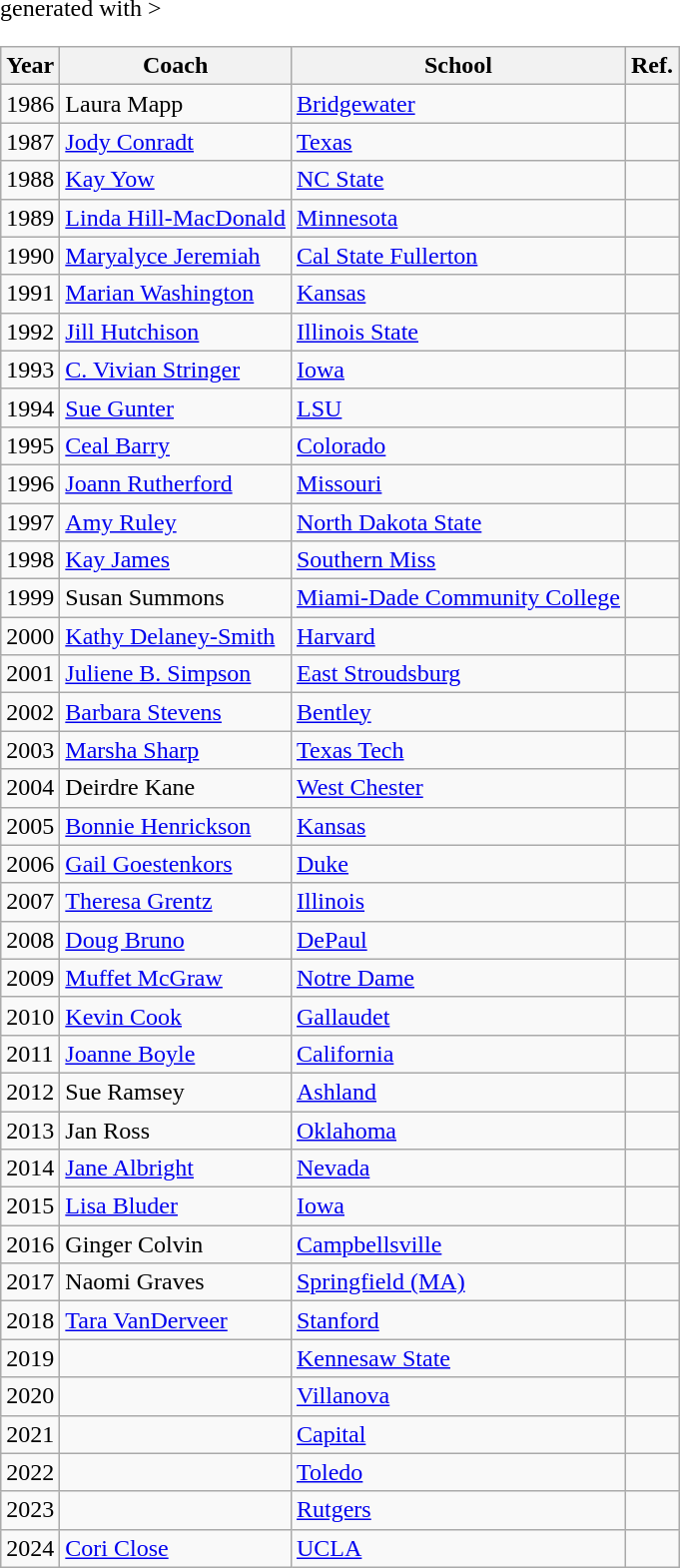<table class="wikitable sortable" <hiddentext>generated with >
<tr valign="bottom">
<th>Year</th>
<th>Coach</th>
<th>School</th>
<th>Ref.</th>
</tr>
<tr valign="bottom">
<td height="13">1986</td>
<td>Laura Mapp</td>
<td><a href='#'>Bridgewater</a></td>
<td></td>
</tr>
<tr valign="bottom">
<td height="13">1987</td>
<td><a href='#'>Jody Conradt</a></td>
<td><a href='#'>Texas</a></td>
<td></td>
</tr>
<tr valign="bottom">
<td height="13">1988</td>
<td><a href='#'>Kay Yow</a></td>
<td><a href='#'>NC State</a></td>
<td></td>
</tr>
<tr valign="bottom">
<td height="13">1989</td>
<td><a href='#'>Linda Hill-MacDonald</a></td>
<td><a href='#'>Minnesota</a></td>
<td></td>
</tr>
<tr valign="bottom">
<td height="13">1990</td>
<td><a href='#'>Maryalyce Jeremiah</a></td>
<td><a href='#'>Cal State Fullerton</a></td>
<td></td>
</tr>
<tr valign="bottom">
<td height="13">1991</td>
<td><a href='#'>Marian Washington</a></td>
<td><a href='#'>Kansas</a></td>
<td></td>
</tr>
<tr valign="bottom">
<td height="13">1992</td>
<td><a href='#'>Jill Hutchison</a></td>
<td><a href='#'>Illinois State</a></td>
<td></td>
</tr>
<tr valign="bottom">
<td height="13">1993</td>
<td><a href='#'>C. Vivian Stringer</a></td>
<td><a href='#'>Iowa</a></td>
<td></td>
</tr>
<tr valign="bottom">
<td height="13">1994</td>
<td><a href='#'>Sue Gunter</a></td>
<td><a href='#'>LSU</a></td>
<td></td>
</tr>
<tr valign="bottom">
<td height="13">1995</td>
<td><a href='#'>Ceal Barry</a></td>
<td><a href='#'>Colorado</a></td>
<td></td>
</tr>
<tr valign="bottom">
<td height="13">1996</td>
<td><a href='#'>Joann Rutherford</a></td>
<td><a href='#'>Missouri</a></td>
<td></td>
</tr>
<tr valign="bottom">
<td height="13">1997</td>
<td><a href='#'>Amy Ruley</a></td>
<td><a href='#'>North Dakota State</a></td>
<td></td>
</tr>
<tr valign="bottom">
<td height="13">1998</td>
<td><a href='#'>Kay James</a></td>
<td><a href='#'>Southern Miss</a></td>
<td></td>
</tr>
<tr valign="bottom">
<td height="13">1999</td>
<td>Susan Summons</td>
<td><a href='#'>Miami-Dade Community College</a></td>
<td></td>
</tr>
<tr valign="bottom">
<td height="13">2000</td>
<td><a href='#'>Kathy Delaney-Smith</a></td>
<td><a href='#'>Harvard</a></td>
<td></td>
</tr>
<tr valign="bottom">
<td height="13">2001</td>
<td><a href='#'>Juliene B. Simpson</a></td>
<td><a href='#'>East Stroudsburg</a></td>
<td></td>
</tr>
<tr valign="bottom">
<td height="13">2002</td>
<td><a href='#'>Barbara Stevens</a></td>
<td><a href='#'>Bentley</a></td>
<td></td>
</tr>
<tr valign="bottom">
<td height="13">2003</td>
<td><a href='#'>Marsha Sharp</a></td>
<td><a href='#'>Texas Tech</a></td>
<td></td>
</tr>
<tr valign="bottom">
<td height="13">2004</td>
<td>Deirdre Kane</td>
<td><a href='#'>West Chester</a></td>
<td></td>
</tr>
<tr valign="bottom">
<td height="13">2005</td>
<td><a href='#'>Bonnie Henrickson</a></td>
<td><a href='#'>Kansas</a></td>
<td></td>
</tr>
<tr valign="bottom">
<td height="13">2006</td>
<td><a href='#'>Gail Goestenkors</a></td>
<td><a href='#'>Duke</a></td>
<td></td>
</tr>
<tr valign="bottom">
<td height="13">2007</td>
<td><a href='#'>Theresa Grentz</a></td>
<td><a href='#'>Illinois</a></td>
<td></td>
</tr>
<tr valign="bottom">
<td height="13">2008</td>
<td><a href='#'>Doug Bruno</a></td>
<td><a href='#'>DePaul</a></td>
<td></td>
</tr>
<tr valign="bottom">
<td height="13">2009</td>
<td><a href='#'>Muffet McGraw</a></td>
<td><a href='#'>Notre Dame</a></td>
<td></td>
</tr>
<tr valign="bottom">
<td height="13">2010</td>
<td><a href='#'>Kevin Cook</a></td>
<td><a href='#'>Gallaudet</a></td>
<td></td>
</tr>
<tr valign="bottom">
<td height="13">2011</td>
<td><a href='#'>Joanne Boyle</a></td>
<td><a href='#'>California</a></td>
<td></td>
</tr>
<tr valign="bottom">
<td height="13">2012</td>
<td>Sue Ramsey</td>
<td><a href='#'>Ashland</a></td>
<td></td>
</tr>
<tr valign="bottom">
<td height="13">2013</td>
<td>Jan Ross</td>
<td><a href='#'>Oklahoma</a></td>
<td></td>
</tr>
<tr valign="bottom">
<td height="13">2014</td>
<td><a href='#'>Jane Albright</a></td>
<td><a href='#'>Nevada</a></td>
<td></td>
</tr>
<tr valign="bottom">
<td height="13">2015</td>
<td><a href='#'>Lisa Bluder</a></td>
<td><a href='#'>Iowa</a></td>
<td></td>
</tr>
<tr>
<td>2016</td>
<td>Ginger Colvin</td>
<td><a href='#'>Campbellsville</a></td>
<td></td>
</tr>
<tr>
<td>2017</td>
<td>Naomi Graves</td>
<td><a href='#'>Springfield (MA)</a></td>
<td></td>
</tr>
<tr>
<td>2018</td>
<td><a href='#'>Tara VanDerveer</a></td>
<td><a href='#'>Stanford</a></td>
<td></td>
</tr>
<tr>
<td>2019</td>
<td></td>
<td><a href='#'>Kennesaw State</a></td>
<td></td>
</tr>
<tr>
<td>2020</td>
<td></td>
<td><a href='#'>Villanova</a></td>
<td></td>
</tr>
<tr>
<td>2021</td>
<td></td>
<td><a href='#'>Capital</a></td>
<td></td>
</tr>
<tr>
<td>2022</td>
<td></td>
<td><a href='#'>Toledo</a></td>
<td></td>
</tr>
<tr>
<td>2023</td>
<td></td>
<td><a href='#'>Rutgers</a></td>
<td></td>
</tr>
<tr>
<td>2024</td>
<td><a href='#'>Cori Close</a></td>
<td><a href='#'>UCLA</a></td>
<td></td>
</tr>
</table>
